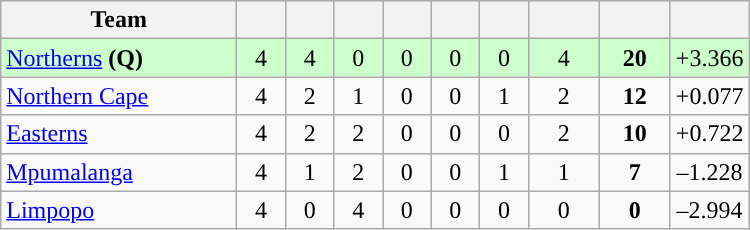<table class="wikitable" style="text-align:center">
<tr>
<th width="150">Team</th>
<th width="25"></th>
<th width="25"></th>
<th width="25"></th>
<th width="25"></th>
<th width="25"></th>
<th width="25"></th>
<th width="40"></th>
<th width="40"></th>
<th width="45"></th>
</tr>
<tr style="background:#cfc">
<td style="text-align:left"><a href='#'>Northerns</a> <strong>(Q)</strong></td>
<td>4</td>
<td>4</td>
<td>0</td>
<td>0</td>
<td>0</td>
<td>0</td>
<td>4</td>
<td><strong>20</strong></td>
<td>+3.366</td>
</tr>
<tr>
<td style="text-align:left"><a href='#'>Northern Cape</a></td>
<td>4</td>
<td>2</td>
<td>1</td>
<td>0</td>
<td>0</td>
<td>1</td>
<td>2</td>
<td><strong>12</strong></td>
<td>+0.077</td>
</tr>
<tr>
<td style="text-align:left"><a href='#'>Easterns</a></td>
<td>4</td>
<td>2</td>
<td>2</td>
<td>0</td>
<td>0</td>
<td>0</td>
<td>2</td>
<td><strong>10</strong></td>
<td>+0.722</td>
</tr>
<tr>
<td style="text-align:left"><a href='#'>Mpumalanga</a></td>
<td>4</td>
<td>1</td>
<td>2</td>
<td>0</td>
<td>0</td>
<td>1</td>
<td>1</td>
<td><strong>7</strong></td>
<td>–1.228</td>
</tr>
<tr>
<td style="text-align:left"><a href='#'>Limpopo</a></td>
<td>4</td>
<td>0</td>
<td>4</td>
<td>0</td>
<td>0</td>
<td>0</td>
<td>0</td>
<td><strong>0</strong></td>
<td>–2.994</td>
</tr>
</table>
